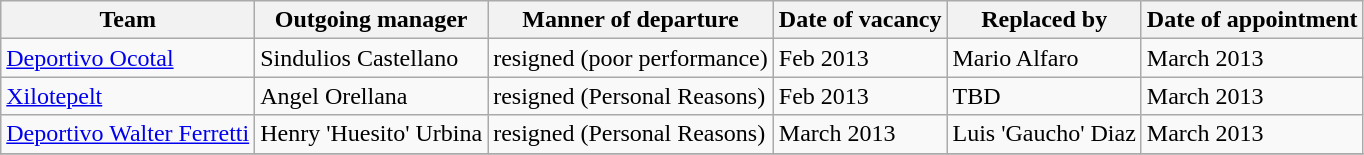<table class="wikitable">
<tr>
<th>Team</th>
<th>Outgoing manager</th>
<th>Manner of departure</th>
<th>Date of vacancy</th>
<th>Replaced by</th>
<th>Date of appointment</th>
</tr>
<tr>
<td><a href='#'>Deportivo Ocotal</a></td>
<td> Sindulios Castellano</td>
<td>resigned (poor performance)</td>
<td>Feb 2013</td>
<td> Mario Alfaro</td>
<td>March 2013</td>
</tr>
<tr>
<td><a href='#'>Xilotepelt</a></td>
<td> Angel Orellana</td>
<td>resigned (Personal Reasons)</td>
<td>Feb 2013</td>
<td> TBD</td>
<td>March 2013</td>
</tr>
<tr>
<td><a href='#'>Deportivo Walter Ferretti</a></td>
<td> Henry 'Huesito' Urbina</td>
<td>resigned (Personal Reasons)</td>
<td>March 2013</td>
<td> Luis 'Gaucho' Diaz</td>
<td>March 2013</td>
</tr>
<tr>
</tr>
</table>
